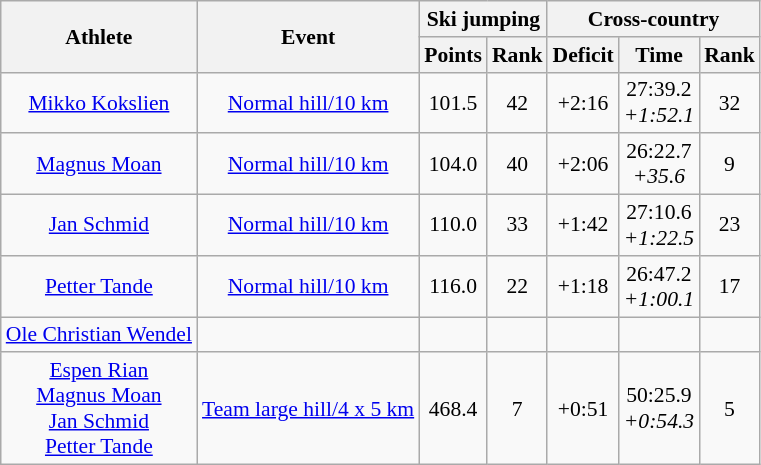<table class=wikitable style="font-size:90%; text-align:center">
<tr>
<th rowspan="2">Athlete</th>
<th rowspan="2">Event</th>
<th colspan="2">Ski jumping</th>
<th colspan="6">Cross-country</th>
</tr>
<tr>
<th>Points</th>
<th>Rank</th>
<th>Deficit</th>
<th>Time</th>
<th>Rank</th>
</tr>
<tr>
<td rowspan=1><a href='#'>Mikko Kokslien</a></td>
<td><a href='#'>Normal hill/10 km</a></td>
<td align="center">101.5</td>
<td align="center">42</td>
<td align="center">+2:16</td>
<td align="center">27:39.2<br> <em>+1:52.1</em></td>
<td align="center">32</td>
</tr>
<tr>
<td rowspan=1><a href='#'>Magnus Moan</a></td>
<td><a href='#'>Normal hill/10 km</a></td>
<td align="center">104.0</td>
<td align="center">40</td>
<td align="center">+2:06</td>
<td align="center">26:22.7<br> <em>+35.6</em></td>
<td align="center">9</td>
</tr>
<tr>
<td rowspan=1><a href='#'>Jan Schmid</a></td>
<td><a href='#'>Normal hill/10 km</a></td>
<td align="center">110.0</td>
<td align="center">33</td>
<td align="center">+1:42</td>
<td align="center">27:10.6<br> <em>+1:22.5</em></td>
<td align="center">23</td>
</tr>
<tr>
<td rowspan=1><a href='#'>Petter Tande</a></td>
<td><a href='#'>Normal hill/10 km</a></td>
<td align="center">116.0</td>
<td align="center">22</td>
<td align="center">+1:18</td>
<td align="center">26:47.2<br> <em>+1:00.1</em></td>
<td align="center">17</td>
</tr>
<tr>
<td rowspan=1><a href='#'>Ole Christian Wendel</a></td>
<td></td>
<td align="center"></td>
<td align="center"></td>
<td align="center"></td>
<td align="center"><br> <em> </em></td>
<td align="center"></td>
</tr>
<tr>
<td rowspan=1><a href='#'>Espen Rian</a><br><a href='#'>Magnus Moan</a><br><a href='#'>Jan Schmid</a><br><a href='#'>Petter Tande</a></td>
<td><a href='#'>Team large hill/4 x 5 km</a></td>
<td align="center">468.4</td>
<td align="center">7</td>
<td align="center">+0:51</td>
<td align="center">50:25.9<br> <em>+0:54.3</em></td>
<td align="center">5</td>
</tr>
</table>
